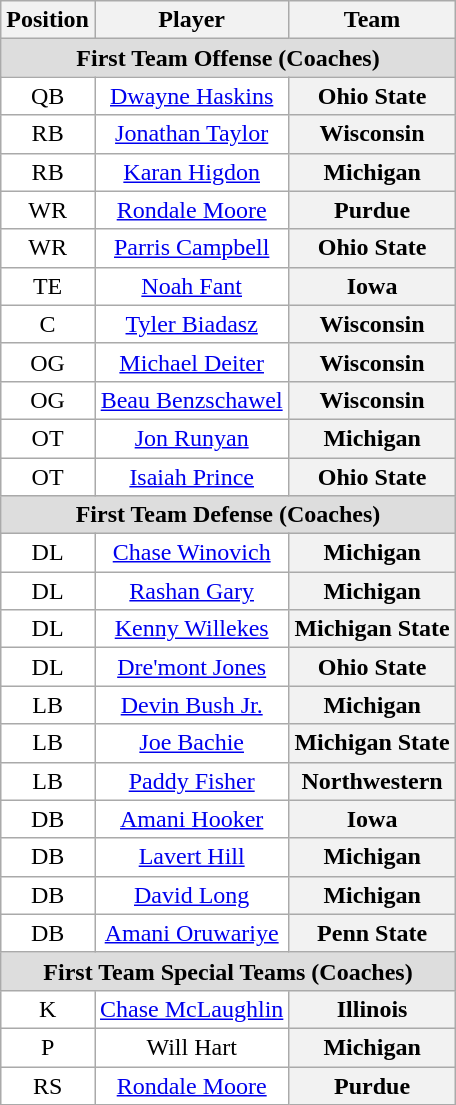<table class="wikitable sortable">
<tr>
<th>Position</th>
<th>Player</th>
<th>Team</th>
</tr>
<tr>
<td colspan="3" style="text-align:center; background:#ddd;"><strong>First Team Offense (Coaches)</strong></td>
</tr>
<tr style="text-align:center;">
<td style="background:white">QB</td>
<td style="background:white"><a href='#'>Dwayne Haskins</a></td>
<th style=>Ohio State</th>
</tr>
<tr style="text-align:center;">
<td style="background:white">RB</td>
<td style="background:white"><a href='#'>Jonathan Taylor</a></td>
<th style=>Wisconsin</th>
</tr>
<tr style="text-align:center;">
<td style="background:white">RB</td>
<td style="background:white"><a href='#'>Karan Higdon</a></td>
<th style=>Michigan</th>
</tr>
<tr style="text-align:center;">
<td style="background:white">WR</td>
<td style="background:white"><a href='#'>Rondale Moore</a></td>
<th style=>Purdue</th>
</tr>
<tr style="text-align:center;">
<td style="background:white">WR</td>
<td style="background:white"><a href='#'>Parris Campbell</a></td>
<th style=>Ohio State</th>
</tr>
<tr style="text-align:center;">
<td style="background:white">TE</td>
<td style="background:white"><a href='#'>Noah Fant</a></td>
<th style=>Iowa</th>
</tr>
<tr style="text-align:center;">
<td style="background:white">C</td>
<td style="background:white"><a href='#'>Tyler Biadasz</a></td>
<th style=>Wisconsin</th>
</tr>
<tr style="text-align:center;">
<td style="background:white">OG</td>
<td style="background:white"><a href='#'>Michael Deiter</a></td>
<th style=>Wisconsin</th>
</tr>
<tr style="text-align:center;">
<td style="background:white">OG</td>
<td style="background:white"><a href='#'>Beau Benzschawel</a></td>
<th style=>Wisconsin</th>
</tr>
<tr style="text-align:center;">
<td style="background:white">OT</td>
<td style="background:white"><a href='#'>Jon Runyan</a></td>
<th style=>Michigan</th>
</tr>
<tr style="text-align:center;">
<td style="background:white">OT</td>
<td style="background:white"><a href='#'>Isaiah Prince</a></td>
<th style=>Ohio State</th>
</tr>
<tr>
<td colspan="3" style="text-align:center; background:#ddd;"><strong>First Team Defense (Coaches)</strong></td>
</tr>
<tr style="text-align:center;">
<td style="background:white">DL</td>
<td style="background:white"><a href='#'>Chase Winovich</a></td>
<th style=>Michigan</th>
</tr>
<tr style="text-align:center;">
<td style="background:white">DL</td>
<td style="background:white"><a href='#'>Rashan Gary</a></td>
<th style=>Michigan</th>
</tr>
<tr style="text-align:center;">
<td style="background:white">DL</td>
<td style="background:white"><a href='#'>Kenny Willekes</a></td>
<th style=>Michigan State</th>
</tr>
<tr style="text-align:center;">
<td style="background:white">DL</td>
<td style="background:white"><a href='#'>Dre'mont Jones</a></td>
<th style=>Ohio State</th>
</tr>
<tr style="text-align:center;">
<td style="background:white">LB</td>
<td style="background:white"><a href='#'>Devin Bush Jr.</a></td>
<th style=>Michigan</th>
</tr>
<tr style="text-align:center;">
<td style="background:white">LB</td>
<td style="background:white"><a href='#'>Joe Bachie</a></td>
<th style=>Michigan State</th>
</tr>
<tr style="text-align:center;">
<td style="background:white">LB</td>
<td style="background:white"><a href='#'>Paddy Fisher</a></td>
<th style=>Northwestern</th>
</tr>
<tr style="text-align:center;">
<td style="background:white">DB</td>
<td style="background:white"><a href='#'>Amani Hooker</a></td>
<th style=>Iowa</th>
</tr>
<tr style="text-align:center;">
<td style="background:white">DB</td>
<td style="background:white"><a href='#'>Lavert Hill</a></td>
<th style=>Michigan</th>
</tr>
<tr style="text-align:center;">
<td style="background:white">DB</td>
<td style="background:white"><a href='#'>David Long</a></td>
<th style=>Michigan</th>
</tr>
<tr style="text-align:center;">
<td style="background:white">DB</td>
<td style="background:white"><a href='#'>Amani Oruwariye</a></td>
<th style=>Penn State</th>
</tr>
<tr>
<td colspan="3" style="text-align:center; background:#ddd;"><strong>First Team Special Teams (Coaches)</strong></td>
</tr>
<tr style="text-align:center;">
<td style="background:white">K</td>
<td style="background:white"><a href='#'>Chase McLaughlin</a></td>
<th style=>Illinois</th>
</tr>
<tr style="text-align:center;">
<td style="background:white">P</td>
<td style="background:white">Will Hart</td>
<th style=>Michigan</th>
</tr>
<tr style="text-align:center;">
<td style="background:white">RS</td>
<td style="background:white"><a href='#'>Rondale Moore</a></td>
<th style=>Purdue</th>
</tr>
</table>
